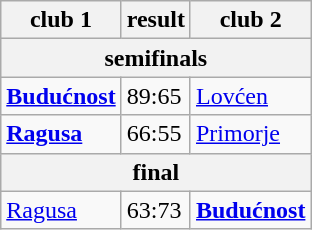<table class="wikitable">
<tr>
<th>club 1</th>
<th>result</th>
<th>club 2</th>
</tr>
<tr>
<th colspan="3">semifinals</th>
</tr>
<tr>
<td> <strong><a href='#'>Budućnost</a></strong></td>
<td>89:65</td>
<td> <a href='#'>Lovćen</a></td>
</tr>
<tr>
<td> <strong><a href='#'>Ragusa</a></strong></td>
<td>66:55</td>
<td> <a href='#'>Primorje</a></td>
</tr>
<tr>
<th colspan="3">final</th>
</tr>
<tr>
<td> <a href='#'>Ragusa</a></td>
<td>63:73</td>
<td> <strong><a href='#'>Budućnost</a></strong></td>
</tr>
</table>
